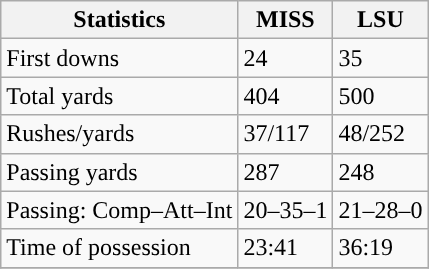<table class="wikitable" style="float: left;">
<tr>
<th>Statistics</th>
<th>MISS</th>
<th>LSU</th>
</tr>
<tr>
<td>First downs</td>
<td>24</td>
<td>35</td>
</tr>
<tr>
<td>Total yards</td>
<td>404</td>
<td>500</td>
</tr>
<tr>
<td>Rushes/yards</td>
<td>37/117</td>
<td>48/252</td>
</tr>
<tr>
<td>Passing yards</td>
<td>287</td>
<td>248</td>
</tr>
<tr>
<td>Passing: Comp–Att–Int</td>
<td>20–35–1</td>
<td>21–28–0</td>
</tr>
<tr>
<td>Time of possession</td>
<td>23:41</td>
<td>36:19</td>
</tr>
<tr>
</tr>
</table>
